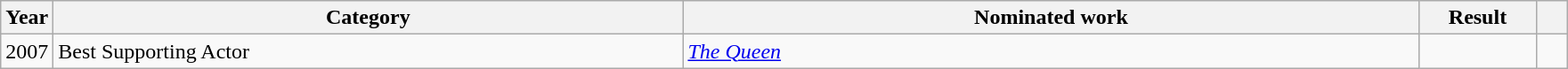<table class="wikitable">
<tr>
<th scope="col" style="width:1em;">Year</th>
<th scope="col" style="width:29em;">Category</th>
<th scope="col" style="width:34em;">Nominated work</th>
<th scope="col" style="width:5em;">Result</th>
<th scope="col" style="width:1em;"></th>
</tr>
<tr>
<td>2007</td>
<td>Best Supporting Actor</td>
<td><em><a href='#'>The Queen</a></em></td>
<td></td>
<td></td>
</tr>
</table>
